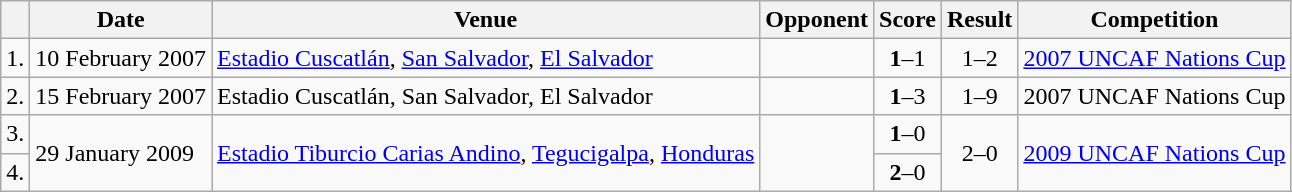<table class="wikitable">
<tr>
<th></th>
<th>Date</th>
<th>Venue</th>
<th>Opponent</th>
<th>Score</th>
<th>Result</th>
<th>Competition</th>
</tr>
<tr>
<td align="center">1.</td>
<td>10 February 2007</td>
<td><a href='#'>Estadio Cuscatlán</a>, <a href='#'>San Salvador</a>, <a href='#'>El Salvador</a></td>
<td></td>
<td align="center"><strong>1</strong>–1</td>
<td align="center">1–2</td>
<td><a href='#'>2007 UNCAF Nations Cup</a></td>
</tr>
<tr>
<td align="center">2.</td>
<td>15 February 2007</td>
<td>Estadio Cuscatlán, San Salvador, El Salvador</td>
<td></td>
<td align="center"><strong>1</strong>–3</td>
<td align="center">1–9</td>
<td>2007 UNCAF Nations Cup</td>
</tr>
<tr>
<td align="center">3.</td>
<td rowspan=2>29 January 2009</td>
<td rowspan=2><a href='#'>Estadio Tiburcio Carias Andino</a>, <a href='#'>Tegucigalpa</a>, <a href='#'>Honduras</a></td>
<td rowspan=2></td>
<td align="center"><strong>1</strong>–0</td>
<td rowspan=2 align="center">2–0</td>
<td rowspan=2><a href='#'>2009 UNCAF Nations Cup</a></td>
</tr>
<tr>
<td align="center">4.</td>
<td align="center"><strong>2</strong>–0</td>
</tr>
</table>
